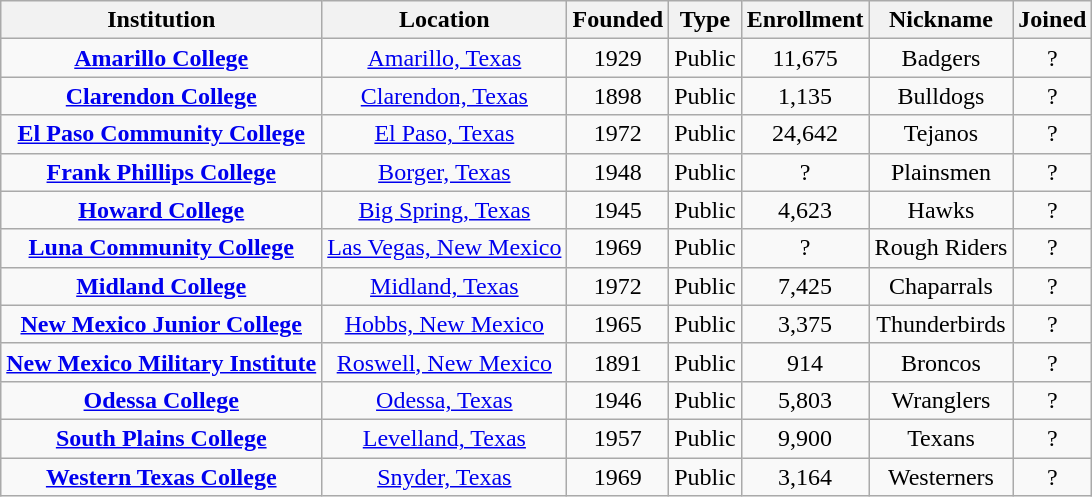<table class="wikitable sortable" style="text-align:center;">
<tr>
<th>Institution</th>
<th>Location</th>
<th>Founded</th>
<th>Type</th>
<th>Enrollment</th>
<th>Nickname</th>
<th>Joined</th>
</tr>
<tr>
<td><strong><a href='#'>Amarillo College</a></strong></td>
<td><a href='#'>Amarillo, Texas</a></td>
<td>1929</td>
<td>Public</td>
<td>11,675</td>
<td>Badgers</td>
<td>?</td>
</tr>
<tr>
<td><strong><a href='#'>Clarendon College</a></strong></td>
<td><a href='#'>Clarendon, Texas</a></td>
<td>1898</td>
<td>Public</td>
<td>1,135</td>
<td>Bulldogs</td>
<td>?</td>
</tr>
<tr>
<td><strong><a href='#'>El Paso Community College</a></strong></td>
<td><a href='#'>El Paso, Texas</a></td>
<td>1972</td>
<td>Public</td>
<td>24,642</td>
<td>Tejanos</td>
<td>?</td>
</tr>
<tr>
<td><strong><a href='#'>Frank Phillips College</a></strong></td>
<td><a href='#'>Borger, Texas</a></td>
<td>1948</td>
<td>Public</td>
<td>?</td>
<td>Plainsmen</td>
<td>?</td>
</tr>
<tr>
<td><strong><a href='#'>Howard College</a></strong></td>
<td><a href='#'>Big Spring, Texas</a></td>
<td>1945</td>
<td>Public</td>
<td>4,623</td>
<td>Hawks</td>
<td>?</td>
</tr>
<tr>
<td><strong><a href='#'>Luna Community College</a></strong></td>
<td><a href='#'>Las Vegas, New Mexico</a></td>
<td>1969</td>
<td>Public</td>
<td>?</td>
<td>Rough Riders</td>
<td>?</td>
</tr>
<tr>
<td><strong><a href='#'>Midland College</a></strong></td>
<td><a href='#'>Midland, Texas</a></td>
<td>1972</td>
<td>Public</td>
<td>7,425</td>
<td>Chaparrals</td>
<td>?</td>
</tr>
<tr>
<td><strong><a href='#'>New Mexico Junior College</a></strong></td>
<td><a href='#'>Hobbs, New Mexico</a></td>
<td>1965</td>
<td>Public</td>
<td>3,375</td>
<td>Thunderbirds</td>
<td>?</td>
</tr>
<tr>
<td><strong><a href='#'>New Mexico Military Institute</a></strong></td>
<td><a href='#'>Roswell, New Mexico</a></td>
<td>1891</td>
<td>Public</td>
<td>914</td>
<td>Broncos</td>
<td>?</td>
</tr>
<tr>
<td><strong><a href='#'>Odessa College</a></strong></td>
<td><a href='#'>Odessa, Texas</a></td>
<td>1946</td>
<td>Public</td>
<td>5,803</td>
<td>Wranglers</td>
<td>?</td>
</tr>
<tr>
<td><strong><a href='#'>South Plains College</a></strong></td>
<td><a href='#'>Levelland, Texas</a></td>
<td>1957</td>
<td>Public</td>
<td>9,900</td>
<td>Texans</td>
<td>?</td>
</tr>
<tr>
<td><strong><a href='#'>Western Texas College</a></strong></td>
<td><a href='#'>Snyder, Texas</a></td>
<td>1969</td>
<td>Public</td>
<td>3,164</td>
<td>Westerners</td>
<td>?</td>
</tr>
</table>
